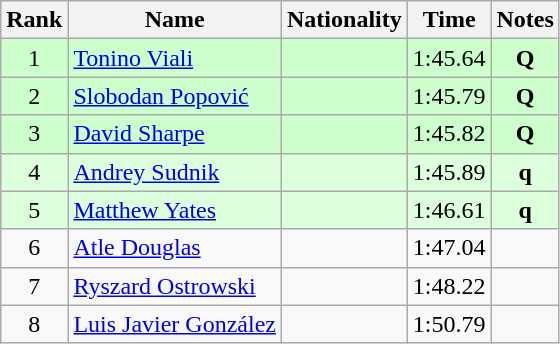<table class="wikitable sortable" style="text-align:center">
<tr>
<th>Rank</th>
<th>Name</th>
<th>Nationality</th>
<th>Time</th>
<th>Notes</th>
</tr>
<tr bgcolor=ccffcc>
<td>1</td>
<td align=left><a href='#'>Tonino Viali</a></td>
<td align=left></td>
<td>1:45.64</td>
<td><strong>Q</strong></td>
</tr>
<tr bgcolor=ccffcc>
<td>2</td>
<td align=left><a href='#'>Slobodan Popović</a></td>
<td align=left></td>
<td>1:45.79</td>
<td><strong>Q</strong></td>
</tr>
<tr bgcolor=ccffcc>
<td>3</td>
<td align=left><a href='#'>David Sharpe</a></td>
<td align=left></td>
<td>1:45.82</td>
<td><strong>Q</strong></td>
</tr>
<tr bgcolor=ddffdd>
<td>4</td>
<td align=left><a href='#'>Andrey Sudnik</a></td>
<td align=left></td>
<td>1:45.89</td>
<td><strong>q</strong></td>
</tr>
<tr bgcolor=ddffdd>
<td>5</td>
<td align=left><a href='#'>Matthew Yates</a></td>
<td align=left></td>
<td>1:46.61</td>
<td><strong>q</strong></td>
</tr>
<tr>
<td>6</td>
<td align=left><a href='#'>Atle Douglas</a></td>
<td align=left></td>
<td>1:47.04</td>
<td></td>
</tr>
<tr>
<td>7</td>
<td align=left><a href='#'>Ryszard Ostrowski</a></td>
<td align=left></td>
<td>1:48.22</td>
<td></td>
</tr>
<tr>
<td>8</td>
<td align=left><a href='#'>Luis Javier González</a></td>
<td align=left></td>
<td>1:50.79</td>
<td></td>
</tr>
</table>
